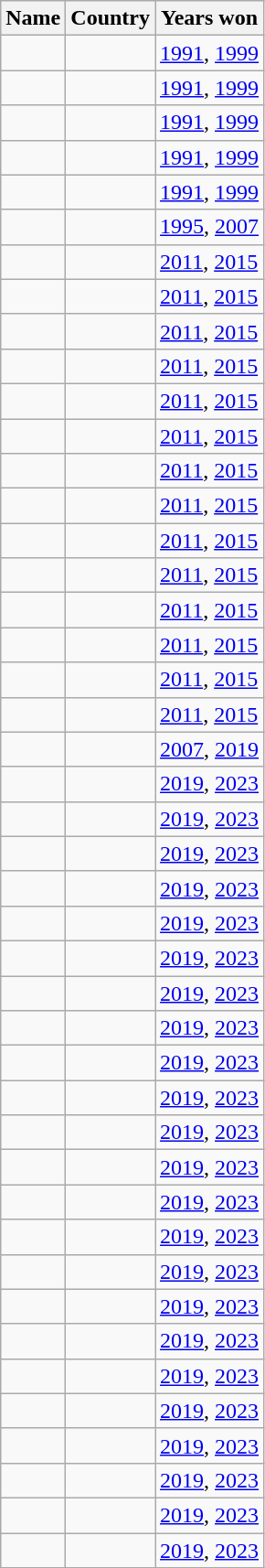<table class="wikitable sortable">
<tr>
<th>Name</th>
<th>Country</th>
<th>Years won</th>
</tr>
<tr>
<td></td>
<td></td>
<td><a href='#'>1991</a>, <a href='#'>1999</a></td>
</tr>
<tr>
<td></td>
<td></td>
<td><a href='#'>1991</a>, <a href='#'>1999</a></td>
</tr>
<tr>
<td></td>
<td></td>
<td><a href='#'>1991</a>, <a href='#'>1999</a></td>
</tr>
<tr>
<td></td>
<td></td>
<td><a href='#'>1991</a>, <a href='#'>1999</a></td>
</tr>
<tr>
<td></td>
<td></td>
<td><a href='#'>1991</a>, <a href='#'>1999</a></td>
</tr>
<tr>
<td></td>
<td></td>
<td><a href='#'>1995</a>, <a href='#'>2007</a></td>
</tr>
<tr>
<td></td>
<td></td>
<td><a href='#'>2011</a>, <a href='#'>2015</a></td>
</tr>
<tr>
<td></td>
<td></td>
<td><a href='#'>2011</a>, <a href='#'>2015</a></td>
</tr>
<tr>
<td></td>
<td></td>
<td><a href='#'>2011</a>, <a href='#'>2015</a></td>
</tr>
<tr>
<td></td>
<td></td>
<td><a href='#'>2011</a>, <a href='#'>2015</a></td>
</tr>
<tr>
<td></td>
<td></td>
<td><a href='#'>2011</a>, <a href='#'>2015</a></td>
</tr>
<tr>
<td></td>
<td></td>
<td><a href='#'>2011</a>, <a href='#'>2015</a></td>
</tr>
<tr>
<td></td>
<td></td>
<td><a href='#'>2011</a>, <a href='#'>2015</a></td>
</tr>
<tr>
<td></td>
<td></td>
<td><a href='#'>2011</a>, <a href='#'>2015</a></td>
</tr>
<tr>
<td></td>
<td></td>
<td><a href='#'>2011</a>, <a href='#'>2015</a></td>
</tr>
<tr>
<td></td>
<td></td>
<td><a href='#'>2011</a>, <a href='#'>2015</a></td>
</tr>
<tr>
<td></td>
<td></td>
<td><a href='#'>2011</a>, <a href='#'>2015</a></td>
</tr>
<tr>
<td></td>
<td></td>
<td><a href='#'>2011</a>, <a href='#'>2015</a></td>
</tr>
<tr>
<td></td>
<td></td>
<td><a href='#'>2011</a>, <a href='#'>2015</a></td>
</tr>
<tr>
<td></td>
<td></td>
<td><a href='#'>2011</a>, <a href='#'>2015</a></td>
</tr>
<tr>
<td></td>
<td></td>
<td><a href='#'>2007</a>, <a href='#'>2019</a></td>
</tr>
<tr>
<td></td>
<td></td>
<td><a href='#'>2019</a>, <a href='#'>2023</a></td>
</tr>
<tr>
<td></td>
<td></td>
<td><a href='#'>2019</a>, <a href='#'>2023</a></td>
</tr>
<tr>
<td></td>
<td></td>
<td><a href='#'>2019</a>, <a href='#'>2023</a></td>
</tr>
<tr>
<td></td>
<td></td>
<td><a href='#'>2019</a>, <a href='#'>2023</a></td>
</tr>
<tr>
<td></td>
<td></td>
<td><a href='#'>2019</a>, <a href='#'>2023</a></td>
</tr>
<tr>
<td></td>
<td></td>
<td><a href='#'>2019</a>, <a href='#'>2023</a></td>
</tr>
<tr>
<td></td>
<td></td>
<td><a href='#'>2019</a>, <a href='#'>2023</a></td>
</tr>
<tr>
<td></td>
<td></td>
<td><a href='#'>2019</a>, <a href='#'>2023</a></td>
</tr>
<tr>
<td></td>
<td></td>
<td><a href='#'>2019</a>, <a href='#'>2023</a></td>
</tr>
<tr>
<td></td>
<td></td>
<td><a href='#'>2019</a>, <a href='#'>2023</a></td>
</tr>
<tr>
<td></td>
<td></td>
<td><a href='#'>2019</a>, <a href='#'>2023</a></td>
</tr>
<tr>
<td></td>
<td></td>
<td><a href='#'>2019</a>, <a href='#'>2023</a></td>
</tr>
<tr>
<td></td>
<td></td>
<td><a href='#'>2019</a>, <a href='#'>2023</a></td>
</tr>
<tr>
<td></td>
<td></td>
<td><a href='#'>2019</a>, <a href='#'>2023</a></td>
</tr>
<tr>
<td></td>
<td></td>
<td><a href='#'>2019</a>, <a href='#'>2023</a></td>
</tr>
<tr>
<td></td>
<td></td>
<td><a href='#'>2019</a>, <a href='#'>2023</a></td>
</tr>
<tr>
<td></td>
<td></td>
<td><a href='#'>2019</a>, <a href='#'>2023</a></td>
</tr>
<tr>
<td></td>
<td></td>
<td><a href='#'>2019</a>, <a href='#'>2023</a></td>
</tr>
<tr>
<td></td>
<td></td>
<td><a href='#'>2019</a>, <a href='#'>2023</a></td>
</tr>
<tr>
<td></td>
<td></td>
<td><a href='#'>2019</a>, <a href='#'>2023</a></td>
</tr>
<tr>
<td></td>
<td></td>
<td><a href='#'>2019</a>, <a href='#'>2023</a></td>
</tr>
<tr>
<td></td>
<td></td>
<td><a href='#'>2019</a>, <a href='#'>2023</a></td>
</tr>
<tr>
<td></td>
<td></td>
<td><a href='#'>2019</a>, <a href='#'>2023</a></td>
</tr>
</table>
